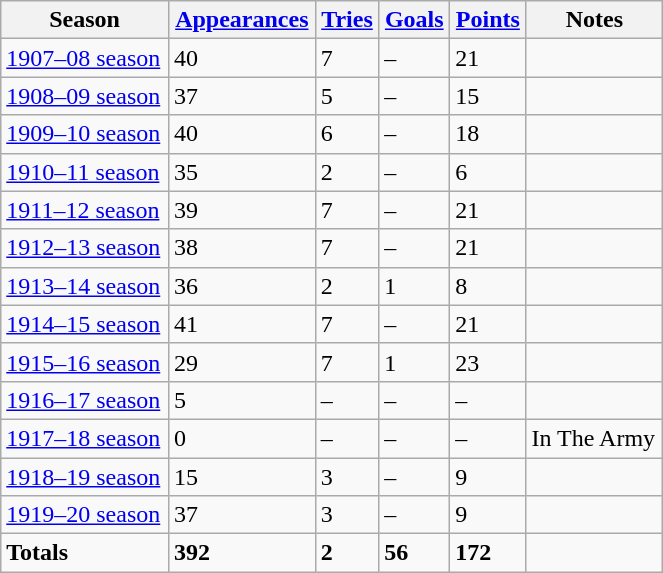<table class="wikitable sortable" style="width:35%;">
<tr>
<th>Season</th>
<th><a href='#'>Appearances</a></th>
<th><a href='#'>Tries</a></th>
<th><a href='#'>Goals</a></th>
<th><a href='#'>Points</a></th>
<th>Notes</th>
</tr>
<tr>
<td><a href='#'>1907–08 season</a></td>
<td>40</td>
<td>7 </td>
<td>–</td>
<td>21</td>
<td></td>
</tr>
<tr>
<td><a href='#'>1908–09 season</a></td>
<td>37</td>
<td>5 </td>
<td>–</td>
<td>15</td>
<td></td>
</tr>
<tr>
<td><a href='#'>1909–10 season</a></td>
<td>40</td>
<td>6 </td>
<td>–</td>
<td>18</td>
<td></td>
</tr>
<tr>
<td><a href='#'>1910–11 season</a></td>
<td>35</td>
<td>2 </td>
<td>–</td>
<td>6</td>
<td></td>
</tr>
<tr>
<td><a href='#'>1911–12 season</a></td>
<td>39</td>
<td>7 </td>
<td>–</td>
<td>21</td>
<td></td>
</tr>
<tr>
<td><a href='#'>1912–13 season</a></td>
<td>38</td>
<td>7 </td>
<td>–</td>
<td>21</td>
<td></td>
</tr>
<tr>
<td><a href='#'>1913–14 season</a></td>
<td>36</td>
<td>2 </td>
<td>1</td>
<td>8</td>
<td></td>
</tr>
<tr>
<td><a href='#'>1914–15 season</a></td>
<td>41</td>
<td>7 </td>
<td>–</td>
<td>21</td>
<td></td>
</tr>
<tr>
<td><a href='#'>1915–16 season</a></td>
<td>29</td>
<td>7 </td>
<td>1</td>
<td>23</td>
<td></td>
</tr>
<tr>
<td><a href='#'>1916–17 season</a></td>
<td>5</td>
<td>–</td>
<td>–</td>
<td>–</td>
<td></td>
</tr>
<tr>
<td><a href='#'>1917–18 season</a></td>
<td>0</td>
<td>–</td>
<td>– </td>
<td>–</td>
<td>In The Army</td>
</tr>
<tr>
<td><a href='#'>1918–19 season</a></td>
<td>15</td>
<td>3 </td>
<td>–</td>
<td>9</td>
<td></td>
</tr>
<tr>
<td><a href='#'>1919–20 season</a></td>
<td>37</td>
<td>3 </td>
<td>–</td>
<td>9</td>
<td></td>
</tr>
<tr>
<td><strong>Totals</strong></td>
<td><strong>392</strong></td>
<td><strong>2</strong></td>
<td><strong>56</strong> </td>
<td><strong>172</strong></td>
<td></td>
</tr>
</table>
